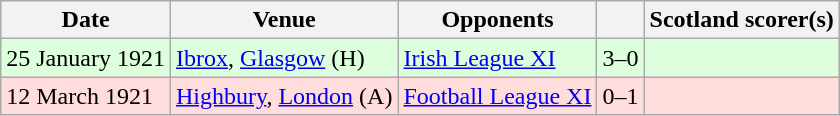<table class="wikitable">
<tr>
<th>Date</th>
<th>Venue</th>
<th>Opponents</th>
<th></th>
<th>Scotland scorer(s)</th>
</tr>
<tr bgcolor=#ddffdd>
<td>25 January 1921</td>
<td><a href='#'>Ibrox</a>, <a href='#'>Glasgow</a> (H)</td>
<td> <a href='#'>Irish League XI</a></td>
<td align=center>3–0</td>
<td></td>
</tr>
<tr bgcolor=#ffdddd>
<td>12 March 1921</td>
<td><a href='#'>Highbury</a>, <a href='#'>London</a> (A)</td>
<td> <a href='#'>Football League XI</a></td>
<td align=center>0–1</td>
<td></td>
</tr>
</table>
